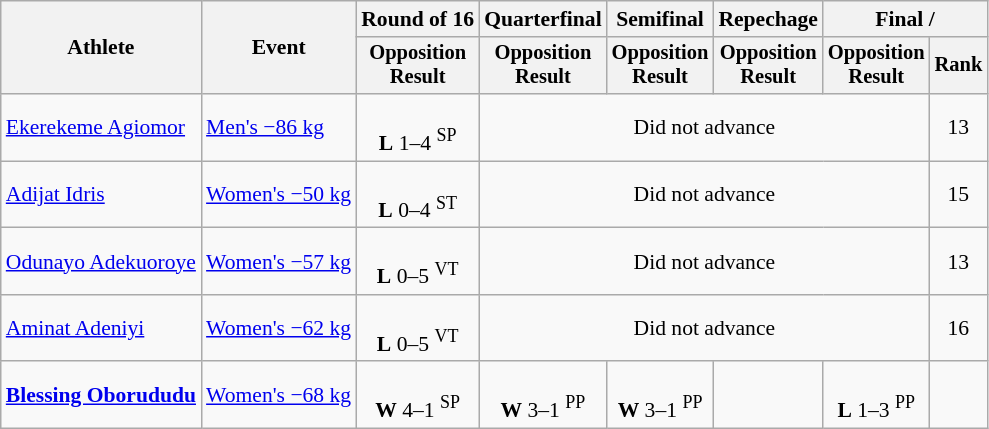<table class="wikitable" style="font-size:90%">
<tr>
<th rowspan=2>Athlete</th>
<th rowspan=2>Event</th>
<th>Round of 16</th>
<th>Quarterfinal</th>
<th>Semifinal</th>
<th>Repechage</th>
<th colspan=2>Final / </th>
</tr>
<tr style="font-size: 95%">
<th>Opposition<br>Result</th>
<th>Opposition<br>Result</th>
<th>Opposition<br>Result</th>
<th>Opposition<br>Result</th>
<th>Opposition<br>Result</th>
<th>Rank</th>
</tr>
<tr align=center>
<td align=left><a href='#'>Ekerekeme Agiomor</a></td>
<td align=left><a href='#'>Men's −86 kg</a></td>
<td><br><strong>L</strong> 1–4 <sup>SP</sup></td>
<td colspan="4">Did not advance</td>
<td>13</td>
</tr>
<tr align=center>
<td align=left><a href='#'>Adijat Idris</a></td>
<td align=left><a href='#'>Women's −50 kg</a></td>
<td><br><strong>L</strong> 0–4 <sup>ST</sup></td>
<td colspan="4">Did not advance</td>
<td>15</td>
</tr>
<tr align=center>
<td align=left><a href='#'>Odunayo Adekuoroye</a></td>
<td align=left><a href='#'>Women's −57 kg</a></td>
<td><br><strong>L</strong> 0–5 <sup>VT</sup></td>
<td colspan="4">Did not advance</td>
<td>13</td>
</tr>
<tr align=center>
<td align=left><a href='#'>Aminat Adeniyi</a></td>
<td align=left><a href='#'>Women's −62 kg</a></td>
<td><br><strong>L</strong> 0–5 <sup>VT</sup></td>
<td colspan="4">Did not advance</td>
<td>16</td>
</tr>
<tr align=center>
<td align=left><strong><a href='#'>Blessing Oborududu</a></strong></td>
<td align=left><a href='#'>Women's −68 kg</a></td>
<td><br><strong>W</strong> 4–1 <sup>SP</sup></td>
<td><br><strong>W</strong> 3–1 <sup>PP</sup></td>
<td><br><strong>W</strong> 3–1 <sup>PP</sup></td>
<td></td>
<td><br><strong>L</strong> 1–3 <sup>PP</sup></td>
<td></td>
</tr>
</table>
